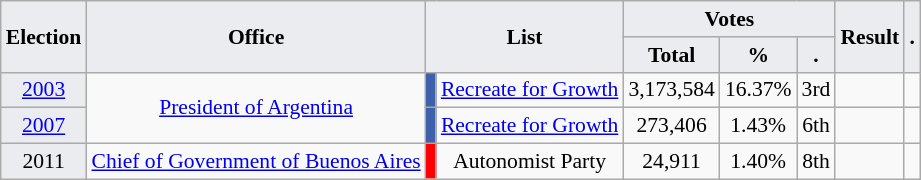<table class="wikitable" style="font-size:90%; text-align:center;">
<tr>
<th style="background-color:#EAECF0;" rowspan=2>Election</th>
<th style="background-color:#EAECF0;" rowspan=2>Office</th>
<th style="background-color:#EAECF0;" colspan=2 rowspan=2>List</th>
<th style="background-color:#EAECF0;" colspan=3>Votes</th>
<th style="background-color:#EAECF0;" rowspan=2>Result</th>
<th style="background-color:#EAECF0;" rowspan=2>.</th>
</tr>
<tr>
<th style="background-color:#EAECF0;">Total</th>
<th style="background-color:#EAECF0;">%</th>
<th style="background-color:#EAECF0;">.</th>
</tr>
<tr>
<td style="background-color:#EAECF0;"><a href='#'>2003</a></td>
<td rowspan="2"><a href='#'>President of Argentina</a></td>
<td style="background-color:#3E5FA9;"></td>
<td><a href='#'>Recreate for Growth</a></td>
<td>3,173,584</td>
<td>16.37%</td>
<td>3rd</td>
<td></td>
<td></td>
</tr>
<tr>
<td style="background-color:#EAECF0;"><a href='#'>2007</a></td>
<td style="background-color:#3E5FA9;"></td>
<td><a href='#'>Recreate for Growth</a></td>
<td>273,406</td>
<td>1.43%</td>
<td>6th</td>
<td></td>
<td></td>
</tr>
<tr>
<td style="background-color:#EAECF0;">2011</td>
<td rowspan="2"><a href='#'>Chief of Government of Buenos Aires</a></td>
<td style="background-color:red;"></td>
<td>Autonomist Party</td>
<td>24,911</td>
<td>1.40%</td>
<td>8th</td>
<td></td>
<td></td>
</tr>
</table>
